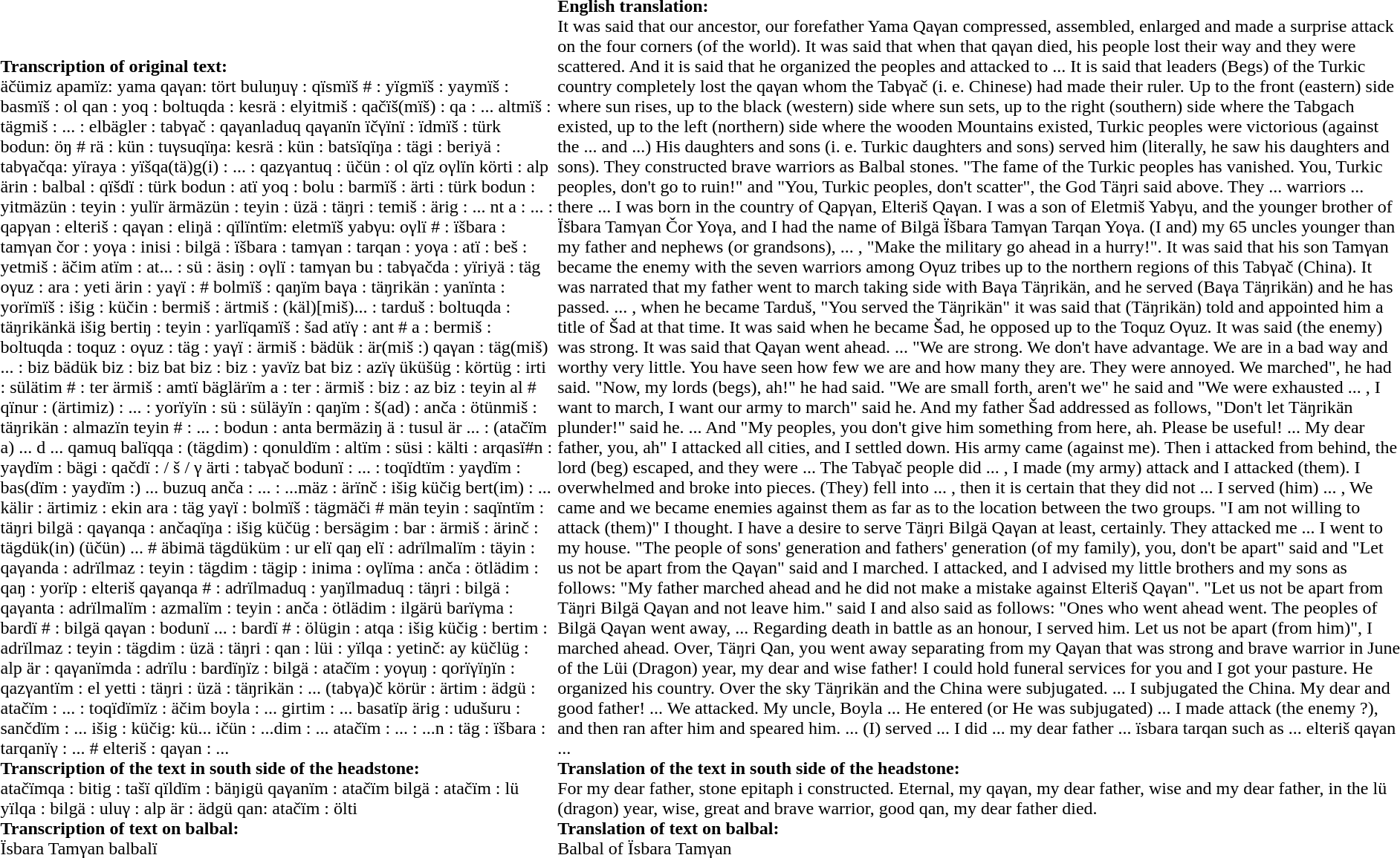<table>
<tr valign="bottom">
<td><br><strong>Transcription of original text:</strong><br>
äčümiz apamïz: yama qaγan: tört buluŋuγ : qïsmïš # : yïgmïš : yaymïš : basmïš : ol qan : yoq : boltuqda : kesrä : elyitmiš : qačïš(mïš) : qa : ... altmïš : tägmiš : ... : elbägler : tabγač : qaγanladuq qaγanïn ïčγïnï : ïdmïš : türk bodun: öŋ # rä : kün : tuγsuqïŋa: kesrä : kün : batsïqïŋa : tägi : beriyä : tabγačqa: yïraya : yïšqa(tä)g(i) : ... : qazγantuq : üčün : ol qïz oγlïn körti : alp ärin : balbal : qïšdï : türk bodun : atï yoq : bolu : barmïš : ärti : türk bodun : yitmäzün : teyin : yulïr ärmäzün : teyin : üzä : täŋri : temiš : ärig : ... nt a : ... : qapγan : elteriš : qaγan : eliŋä : qïlïntïm: eletmïš yabγu: oγlï # : ïšbara : tamγan čor : yoγa : inisi : bilgä : ïšbara : tamγan : tarqan : yoγa : atï : beš : yetmiš : äčim atïm : at... : sü : äsiŋ : oγlï : tamγan bu : tabγačda : yïriyä : täg oγuz : ara : yeti ärin : yaγï : # bolmïš : qaŋïm baγa : täŋrikän : yanïnta : yorïmïš : išig : küčin : bermiš : ärtmiš : (käl)[miš)... : tarduš : boltuqda : täŋrikänkä išig bertiŋ : teyin : yarlïqamïš : šad atïγ : ant # a : bermiš : boltuqda : toquz : oγuz : täg : yaγï : ärmiš : bädük : är(miš :) qaγan : täg(miš) ... : biz bädük biz : biz bat biz : biz : yavïz bat biz : azïγ üküšüg : körtüg : irti : sülätim # : ter ärmiš : amtï bäglärïm a : ter : ärmiš : biz : az biz : teyin al # qïnur : (ärtimiz) : ... : yorïyïn : sü : süläyïn : qaŋïm : š(ad) : anča : ötünmiš : täŋrikän : almazïn teyin # : ... : bodun : anta bermäziŋ ä : tusul är ... : (atačïm a) ... d ... qamuq balïqqa : (tägdim) : qonuldïm : altïm : süsi : kälti : arqasï#n : yaγdïm : bägi : qačdï : / š / γ ärti : tabγač bodunï : ... : toqïdtïm : yaγdïm : bas(dïm : yaydïm :) ... buzuq anča : ... : ...mäz : ärïnč : išig küčig bert(im) : ... kälir : ärtimiz : ekin ara : täg yaγï : bolmïš : tägmäči # män teyin : saqïntïm : täŋri bilgä : qaγanqa : ančaqïŋa : išig küčüg : bersägim : bar : ärmiš : ärinč : tägdük(in) (üčün) ... # äbimä tägdüküm : ur elï qaŋ elï : adrïlmalïm : täyin : qaγanda : adrïlmaz : teyin : tägdim : tägip : inima : oγlïma : anča : ötlädim : qaŋ : yorïp : elteriš qaγanqa # : adrïlmaduq : yaŋïlmaduq : täŋri : bilgä : qaγanta : adrïlmalïm : azmalïm : teyin : anča : ötlädim : ilgärü barïγma : bardï # : bilgä qaγan : bodunï ... : bardï # : ölügin : atqa : išig küčig : bertim : adrïlmaz : teyin : tägdim : üzä : täŋri : qan : lüi : yïlqa : yetinč: ay küčlüg : alp är : qaγanïmda : adrïlu : bardïŋïz : bilgä : atačïm : yoγuŋ : qorïγïŋïn : qazγantïm : el yetti : täŋri : üzä : täŋrikän : ... (tabγa)č körür : ärtim : ädgü : atačïm : ... : toqïdïmïz : äčim boyla : ... girtim : ... basatïp ärig : udušuru : sančdïm : ... išig : küčig: kü... ičün : ...dim : ... atačïm : ... : ...n : täg : ïšbara : tarqanïγ : ... # elteriš : qaγan : ...<br>
<strong>Transcription of the text in south side of the headstone:</strong><br>
atačïmqa : bitig : tašï qïldïm : bäŋigü qaγanïm : atačïm bilgä : atačïm : lü yïlqa : bilgä : uluγ : alp är : ädgü qan: atačïm : ölti
<br><strong>Transcription of text on balbal:</strong><br>
Ïsbara Tamγan balbalï</td>
<td><br><strong>English translation:</strong><br>
It was said that our ancestor, our forefather Yama Qaγan compressed, assembled,  enlarged and made a surprise attack on the four corners (of the world). It was said that when that qaγan died, his people lost their way and they were scattered. And it is said that he organized the peoples and attacked to ... It is said that leaders (Begs) of the Turkic country completely lost the qaγan whom the Tabγač (i. e. Chinese) had made their ruler. Up to the front (eastern) side where sun rises, up to the black (western) side where sun sets, up to the right (southern) side where the Tabgach existed, up to the left (northern) side where the wooden Mountains existed, Turkic peoples were victorious (against the ... and ...) His daughters and sons (i. e. Turkic daughters and sons) served him (literally, he saw his daughters and sons). They constructed brave warriors as Balbal stones. "The fame of the Turkic peoples has vanished. You, Turkic peoples, don't go to ruin!" and "You, Turkic peoples, don't scatter", the God Täŋri said above. They ... warriors ... there ... I was born in the country of Qapγan, Elteriš Qaγan. I was a son of Eletmiš Yabγu, and the younger brother of Ïšbara Tamγan Čor Yoγa, and I had the name of Bilgä Ïšbara Tamγan Tarqan Yoγa. (I and) my 65 uncles younger than my father and nephews (or grandsons), ... , "Make the military go ahead in a hurry!". It was said that his son Tamγan became the enemy with the seven warriors among Oγuz tribes up to the northern regions of this Tabγač (China). It was narrated that my father went to march taking side with Baγa Täŋrikän, and he served (Baγa Täŋrikän) and he has passed. ... , when he became Tarduš, "You served the Täŋrikän" it was said that (Täŋrikän) told and appointed him a title of Šad at that time. It was said when he became Šad, he opposed up to the Toquz Oγuz. It was said (the enemy) was strong. It was said that Qaγan went ahead. ... "We are strong. We don't have advantage. We are in a bad way and worthy very little. You have seen how few we are and how many they are. They were annoyed. We marched", he had said. "Now, my lords (begs), ah!" he had said. "We are small forth, aren't we" he said and "We were exhausted ... , I want to march, I want our army to march" said he. And my father Šad addressed as follows, "Don't let Täŋrikän plunder!" said he. ... And "My peoples, you don't give him something from here, ah. Please be useful! ... My dear father, you, ah" I attacked all cities, and I settled down. His army came (against me). Then i attacked from behind, the lord (beg) escaped, and they were ... The Tabγač people did ... , I made (my army) attack and I attacked (them). I overwhelmed and broke into pieces. (They) fell into ... , then it is certain that they did not ... I served (him) ... , We came and we became enemies against them as far as to the location between the two groups. "I am not willing to attack (them)" I thought. I have a desire to serve Täŋri Bilgä Qaγan at least, certainly. They attacked me ... I went to my house. "The people of sons' generation and fathers' generation (of my family), you, don't be apart" said and "Let us not be apart from the Qaγan" said and I marched. I attacked, and I advised my little brothers and my sons as follows: "My father marched ahead and he did not make a mistake against Elteriš Qaγan". "Let us not be apart from Täŋri Bilgä Qaγan and not leave him." said I and also said as follows: "Ones who went ahead went. The peoples of Bilgä Qaγan went away, ... Regarding death in battle as an honour, I served him. Let us not be apart (from him)", I marched ahead. Over, Täŋri Qan, you went away separating from my Qaγan that was strong and brave warrior in June of the Lüi (Dragon) year, my dear and wise father! I could hold funeral services for you and I got your pasture. He organized his country. Over the sky Täŋrikän and the China were subjugated. ... I subjugated the China. My dear and good father! ... We attacked. My uncle, Boyla ... He entered (or He was subjugated) ... I made attack (the enemy ?), and then ran after him and speared him. ... (I) served ... I did ... my dear father ... ïsbara tarqan such as ... elteriš qaγan ...
<br><strong>Translation of the text in south side of the headstone:</strong><br>
For my dear father, stone epitaph i constructed. Eternal, my qaγan, my dear father, wise and my dear father, in the lü (dragon) year, wise, great and brave warrior, good qan, my dear father died.
<br><strong>Translation of text on balbal:</strong><br>
Balbal of Ïsbara Tamγan</td>
</tr>
</table>
